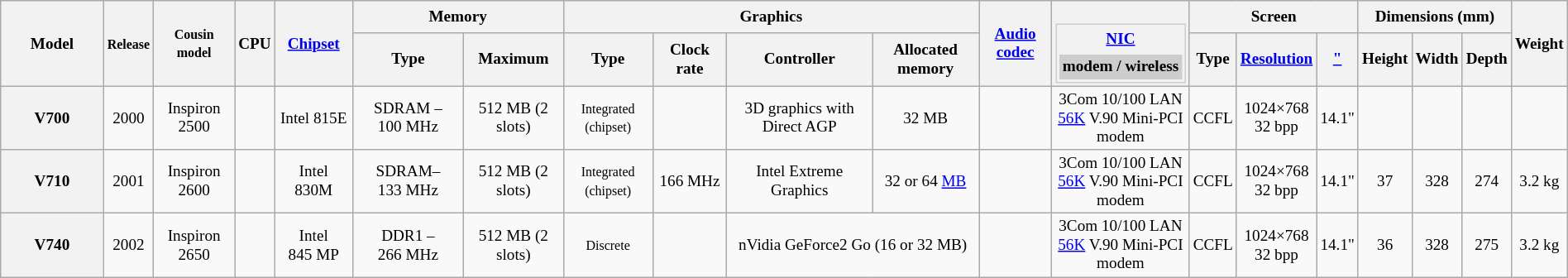<table class="wikitable" style="font-size: 80%; text-align: center; width: 100%;">
<tr>
<th rowspan="2" style="width:6em">Model</th>
<th rowspan="2"><small>Release</small></th>
<th rowspan="2"><small>Cousin model</small></th>
<th rowspan="2">CPU</th>
<th rowspan="2"><a href='#'>Chipset</a></th>
<th colspan="2">Memory</th>
<th colspan="4">Graphics</th>
<th rowspan="2"><a href='#'>Audio codec</a></th>
<th rowspan="2"><br><table style="margin:auto; border:solid 1px #CDCDCD">
<tr>
<th style="border:none"><a href='#'>NIC</a></th>
</tr>
<tr>
<th style="border:none; background-color:#CDCDCD">modem / wireless</th>
</tr>
</table>
</th>
<th colspan="3">Screen</th>
<th colspan="3">Dimensions (mm)</th>
<th rowspan="2">Weight</th>
</tr>
<tr>
<th>Type</th>
<th>Maximum</th>
<th>Type</th>
<th>Clock rate</th>
<th>Controller</th>
<th>Allocated memory</th>
<th>Type</th>
<th><a href='#'>Resolution</a></th>
<th><a href='#'>"</a></th>
<th>Height</th>
<th>Width</th>
<th>Depth</th>
</tr>
<tr>
<th>V700</th>
<td>2000</td>
<td>Inspiron 2500</td>
<td></td>
<td>Intel 815E</td>
<td>SDRAM – 100 MHz</td>
<td>512 MB (2 slots)</td>
<td><small>Integrated (chipset)</small></td>
<td></td>
<td>3D graphics with Direct AGP</td>
<td>32 MB</td>
<td></td>
<td>3Com 10/100 LAN<br><a href='#'>56K</a> V.90 Mini-PCI modem</td>
<td>CCFL</td>
<td>1024×768<br>32 bpp</td>
<td>14.1"</td>
<td valign="BOTTOM"></td>
<td valign="BOTTOM"></td>
<td valign="BOTTOM"></td>
<td valign="BOTTOM"></td>
</tr>
<tr>
<th>V710</th>
<td>2001</td>
<td>Inspiron 2600</td>
<td></td>
<td>Intel 830M</td>
<td>SDRAM– 133 MHz</td>
<td>512 MB (2 slots)</td>
<td><small>Integrated (chipset)</small></td>
<td>166 MHz</td>
<td>Intel Extreme Graphics</td>
<td>32 or 64 <a href='#'>MB</a></td>
<td></td>
<td>3Com 10/100 LAN<br><a href='#'>56K</a> V.90 Mini-PCI modem</td>
<td>CCFL</td>
<td>1024×768<br>32 bpp</td>
<td>14.1"</td>
<td>37</td>
<td>328</td>
<td>274</td>
<td>3.2 kg</td>
</tr>
<tr>
<th>V740</th>
<td>2002</td>
<td>Inspiron 2650</td>
<td></td>
<td>Intel 845 MP</td>
<td>DDR1 – 266 MHz</td>
<td>512 MB (2 slots)</td>
<td><small>Discrete</small></td>
<td></td>
<td colspan="2">nVidia GeForce2 Go (16 or 32 MB)</td>
<td></td>
<td>3Com 10/100 LAN<br><a href='#'>56K</a> V.90 Mini-PCI modem</td>
<td>CCFL</td>
<td>1024×768<br>32 bpp</td>
<td>14.1"</td>
<td>36</td>
<td>328</td>
<td>275</td>
<td>3.2 kg</td>
</tr>
</table>
